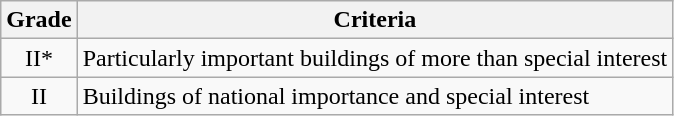<table class="wikitable">
<tr>
<th>Grade</th>
<th>Criteria</th>
</tr>
<tr>
<td align="center" >II*</td>
<td>Particularly important buildings of more than special interest</td>
</tr>
<tr>
<td align="center" >II</td>
<td>Buildings of national importance and special interest</td>
</tr>
</table>
